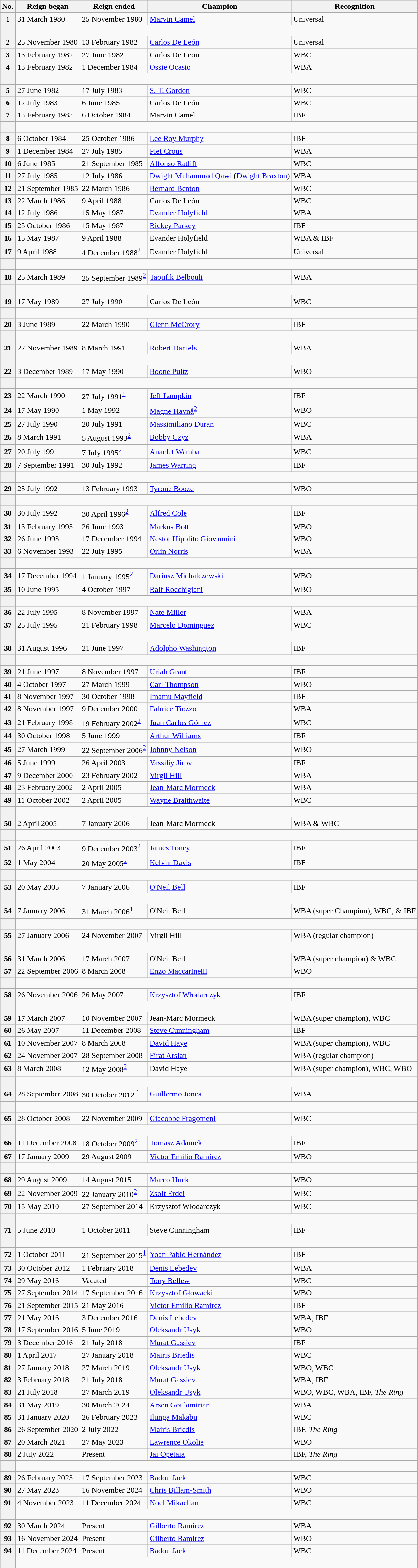<table class="wikitable" style="clear:both;margin-right:auto">
<tr>
<th>No.</th>
<th>Reign began</th>
<th>Reign ended</th>
<th>Champion</th>
<th>Recognition</th>
</tr>
<tr>
<th>1</th>
<td>31 March 1980</td>
<td>25 November 1980</td>
<td> <a href='#'>Marvin Camel</a></td>
<td>Universal</td>
</tr>
<tr>
<th></th>
<td colspan="4" style="font-size: smaller;"><br></td>
</tr>
<tr>
<th>2</th>
<td>25 November 1980</td>
<td>13 February 1982</td>
<td> <a href='#'>Carlos De León</a></td>
<td>Universal</td>
</tr>
<tr>
<th>3</th>
<td>13 February 1982</td>
<td>27 June 1982</td>
<td> Carlos De Leon</td>
<td>WBC</td>
</tr>
<tr>
<th>4</th>
<td>13 February 1982</td>
<td>1 December 1984</td>
<td> <a href='#'>Ossie Ocasio</a></td>
<td>WBA</td>
</tr>
<tr>
<th></th>
<td colspan="4" style="font-size: smaller;"><br></td>
</tr>
<tr>
<th>5</th>
<td>27 June 1982</td>
<td>17 July 1983</td>
<td> <a href='#'>S. T. Gordon</a></td>
<td>WBC</td>
</tr>
<tr>
<th>6</th>
<td>17 July 1983</td>
<td>6 June 1985</td>
<td> Carlos De León</td>
<td>WBC</td>
</tr>
<tr>
<th>7</th>
<td>13 February 1983</td>
<td>6 October 1984</td>
<td> Marvin Camel</td>
<td>IBF</td>
</tr>
<tr>
<th></th>
<td colspan="4" style="font-size: smaller;"><br></td>
</tr>
<tr>
<th>8</th>
<td>6 October 1984</td>
<td>25 October 1986</td>
<td> <a href='#'>Lee Roy Murphy</a></td>
<td>IBF</td>
</tr>
<tr>
<th>9</th>
<td>1 December 1984</td>
<td>27 July 1985</td>
<td> <a href='#'>Piet Crous</a></td>
<td>WBA</td>
</tr>
<tr>
<th>10</th>
<td>6 June 1985</td>
<td>21 September 1985</td>
<td> <a href='#'>Alfonso Ratliff</a></td>
<td>WBC</td>
</tr>
<tr>
<th>11</th>
<td>27 July 1985</td>
<td>12 July 1986</td>
<td> <a href='#'>Dwight Muhammad Qawi</a> (<a href='#'>Dwight Braxton</a>)</td>
<td>WBA</td>
</tr>
<tr>
<th>12</th>
<td>21 September 1985</td>
<td>22 March 1986</td>
<td> <a href='#'>Bernard Benton</a></td>
<td>WBC</td>
</tr>
<tr>
<th>13</th>
<td>22 March 1986</td>
<td>9 April 1988</td>
<td> Carlos De León</td>
<td>WBC</td>
</tr>
<tr>
<th>14</th>
<td>12 July 1986</td>
<td>15 May 1987</td>
<td> <a href='#'>Evander Holyfield</a></td>
<td>WBA</td>
</tr>
<tr>
<th>15</th>
<td>25 October 1986</td>
<td>15 May 1987</td>
<td> <a href='#'>Rickey Parkey</a></td>
<td>IBF</td>
</tr>
<tr>
<th>16</th>
<td>15 May 1987</td>
<td>9 April 1988</td>
<td> Evander Holyfield</td>
<td>WBA & IBF</td>
</tr>
<tr>
<th>17</th>
<td>9 April 1988</td>
<td>4 December 1988<sup><a href='#'>2</a></sup></td>
<td> Evander Holyfield</td>
<td>Universal</td>
</tr>
<tr>
<th></th>
<td colspan="4" style="font-size: smaller;"><br></td>
</tr>
<tr>
<th>18</th>
<td>25 March 1989</td>
<td>25 September 1989<sup><a href='#'>2</a></sup></td>
<td> <a href='#'>Taoufik Belbouli</a></td>
<td>WBA</td>
</tr>
<tr>
<th></th>
<td colspan="4" style="font-size: smaller;"><br></td>
</tr>
<tr>
<th>19</th>
<td>17 May 1989</td>
<td>27 July 1990</td>
<td> Carlos De León</td>
<td>WBC</td>
</tr>
<tr>
<th></th>
<td colspan="4" style="font-size: smaller;"><br></td>
</tr>
<tr>
<th>20</th>
<td>3 June 1989</td>
<td>22 March 1990</td>
<td> <a href='#'>Glenn McCrory</a></td>
<td>IBF</td>
</tr>
<tr>
<th></th>
<td colspan="4" style="font-size: smaller;"><br></td>
</tr>
<tr>
<th>21</th>
<td>27 November 1989</td>
<td>8 March 1991</td>
<td> <a href='#'>Robert Daniels</a></td>
<td>WBA</td>
</tr>
<tr>
<th></th>
<td colspan="4" style="font-size: smaller;"><br></td>
</tr>
<tr>
<th>22</th>
<td>3 December 1989</td>
<td>17 May 1990</td>
<td> <a href='#'>Boone Pultz</a></td>
<td>WBO</td>
</tr>
<tr>
<th></th>
<td colspan="4" style="font-size: smaller;"><br></td>
</tr>
<tr>
<th>23</th>
<td>22 March 1990</td>
<td>27 July 1991<sup><a href='#'>1</a></sup></td>
<td> <a href='#'>Jeff Lampkin</a></td>
<td>IBF</td>
</tr>
<tr>
<th>24</th>
<td>17 May 1990</td>
<td>1 May 1992</td>
<td> <a href='#'>Magne Havnå</a><sup><a href='#'>2</a></sup></td>
<td>WBO</td>
</tr>
<tr>
<th>25</th>
<td>27 July 1990</td>
<td>20 July 1991</td>
<td> <a href='#'>Massimiliano Duran</a></td>
<td>WBC</td>
</tr>
<tr>
<th>26</th>
<td>8 March 1991</td>
<td>5 August 1993<sup><a href='#'>2</a></sup></td>
<td> <a href='#'>Bobby Czyz</a></td>
<td>WBA</td>
</tr>
<tr>
<th>27</th>
<td>20 July 1991</td>
<td>7 July 1995<sup><a href='#'>2</a></sup></td>
<td> <a href='#'>Anaclet Wamba</a></td>
<td>WBC</td>
</tr>
<tr>
<th>28</th>
<td>7 September 1991</td>
<td>30 July 1992</td>
<td> <a href='#'>James Warring</a></td>
<td>IBF</td>
</tr>
<tr>
<th></th>
<td colspan="4" style="font-size: smaller;"><br></td>
</tr>
<tr>
<th>29</th>
<td>25 July 1992</td>
<td>13 February 1993</td>
<td> <a href='#'>Tyrone Booze</a></td>
<td>WBO</td>
</tr>
<tr>
<th></th>
<td colspan="4" style="font-size: smaller;"><br></td>
</tr>
<tr>
<th>30</th>
<td>30 July 1992</td>
<td>30 April 1996<sup><a href='#'>2</a></sup></td>
<td> <a href='#'>Alfred Cole</a></td>
<td>IBF</td>
</tr>
<tr>
<th>31</th>
<td>13 February 1993</td>
<td>26 June 1993</td>
<td> <a href='#'>Markus Bott</a></td>
<td>WBO</td>
</tr>
<tr>
<th>32</th>
<td>26 June 1993</td>
<td>17 December 1994</td>
<td> <a href='#'>Nestor Hipolito Giovannini</a></td>
<td>WBO</td>
</tr>
<tr>
<th>33</th>
<td>6 November 1993</td>
<td>22 July 1995</td>
<td> <a href='#'>Orlin Norris</a></td>
<td>WBA</td>
</tr>
<tr>
<th></th>
<td colspan="4" style="font-size: smaller;"><br></td>
</tr>
<tr>
<th>34</th>
<td>17 December 1994</td>
<td>1 January 1995<sup><a href='#'>2</a></sup></td>
<td> <a href='#'>Dariusz Michalczewski</a></td>
<td>WBO</td>
</tr>
<tr>
<th>35</th>
<td>10 June 1995</td>
<td>4 October 1997</td>
<td> <a href='#'>Ralf Rocchigiani</a></td>
<td>WBO</td>
</tr>
<tr>
<th></th>
<td colspan="4" style="font-size: smaller;"><br></td>
</tr>
<tr>
<th>36</th>
<td>22 July 1995</td>
<td>8 November 1997</td>
<td> <a href='#'>Nate Miller</a></td>
<td>WBA</td>
</tr>
<tr>
<th>37</th>
<td>25 July 1995</td>
<td>21 February 1998</td>
<td> <a href='#'>Marcelo Dominguez</a></td>
<td>WBC</td>
</tr>
<tr>
<th></th>
<td colspan="4" style="font-size: smaller;"><br></td>
</tr>
<tr>
<th>38</th>
<td>31 August 1996</td>
<td>21 June 1997</td>
<td> <a href='#'>Adolpho Washington</a></td>
<td>IBF</td>
</tr>
<tr>
<th></th>
<td colspan="4" style="font-size: smaller;"><br></td>
</tr>
<tr>
<th>39</th>
<td>21 June 1997</td>
<td>8 November 1997</td>
<td> <a href='#'>Uriah Grant</a></td>
<td>IBF</td>
</tr>
<tr>
<th>40</th>
<td>4 October 1997</td>
<td>27 March 1999</td>
<td> <a href='#'>Carl Thompson</a></td>
<td>WBO</td>
</tr>
<tr>
<th>41</th>
<td>8 November 1997</td>
<td>30 October 1998</td>
<td> <a href='#'>Imamu Mayfield</a></td>
<td>IBF</td>
</tr>
<tr>
<th>42</th>
<td>8 November 1997</td>
<td>9 December 2000</td>
<td> <a href='#'>Fabrice Tiozzo</a></td>
<td>WBA</td>
</tr>
<tr>
<th>43</th>
<td>21 February 1998</td>
<td>19 February 2002<sup><a href='#'>2</a></sup></td>
<td> <a href='#'>Juan Carlos Gómez</a></td>
<td>WBC</td>
</tr>
<tr>
<th>44</th>
<td>30 October 1998</td>
<td>5 June 1999</td>
<td> <a href='#'>Arthur Williams</a></td>
<td>IBF</td>
</tr>
<tr>
<th>45</th>
<td>27 March 1999</td>
<td>22 September 2006<sup><a href='#'>2</a></sup></td>
<td> <a href='#'>Johnny Nelson</a></td>
<td>WBO</td>
</tr>
<tr>
<th>46</th>
<td>5 June 1999</td>
<td>26 April 2003</td>
<td> <a href='#'>Vassiliy Jirov</a></td>
<td>IBF</td>
</tr>
<tr>
<th>47</th>
<td>9 December 2000</td>
<td>23 February 2002</td>
<td> <a href='#'>Virgil Hill</a></td>
<td>WBA</td>
</tr>
<tr>
<th>48</th>
<td>23 February 2002</td>
<td>2 April 2005</td>
<td> <a href='#'>Jean-Marc Mormeck</a></td>
<td>WBA</td>
</tr>
<tr>
<th>49</th>
<td>11 October 2002</td>
<td>2 April 2005</td>
<td> <a href='#'>Wayne Braithwaite</a></td>
<td>WBC</td>
</tr>
<tr>
<th></th>
<td colspan="4" style="font-size: smaller;"><br></td>
</tr>
<tr>
<th>50</th>
<td>2 April 2005</td>
<td>7 January 2006</td>
<td> Jean-Marc Mormeck</td>
<td>WBA & WBC</td>
</tr>
<tr>
<th></th>
<td colspan="4" style="font-size: smaller;"><br></td>
</tr>
<tr>
<th>51</th>
<td>26 April 2003</td>
<td>9 December 2003<sup><a href='#'>2</a></sup></td>
<td> <a href='#'>James Toney</a></td>
<td>IBF</td>
</tr>
<tr>
<th>52</th>
<td>1 May 2004</td>
<td>20 May 2005<sup><a href='#'>2</a></sup></td>
<td> <a href='#'>Kelvin Davis</a></td>
<td>IBF</td>
</tr>
<tr>
<th></th>
<td colspan="4" style="font-size: smaller;"><br></td>
</tr>
<tr>
<th>53</th>
<td>20 May 2005</td>
<td>7 January 2006</td>
<td> <a href='#'>O'Neil Bell</a></td>
<td>IBF</td>
</tr>
<tr>
<th></th>
<td colspan="4" style="font-size: smaller;"><br></td>
</tr>
<tr>
<th>54</th>
<td>7 January 2006</td>
<td>31 March 2006<sup><a href='#'>1</a></sup></td>
<td> O'Neil Bell</td>
<td>WBA (super Champion), WBC, & IBF</td>
</tr>
<tr>
<th></th>
<td colspan="4" style="font-size: smaller;"><br></td>
</tr>
<tr>
<th>55</th>
<td>27 January 2006</td>
<td>24 November 2007</td>
<td> Virgil Hill</td>
<td>WBA (regular champion)</td>
</tr>
<tr>
<th></th>
<td colspan="4" style="font-size: smaller;"><br></td>
</tr>
<tr>
<th>56</th>
<td>31 March 2006</td>
<td>17 March 2007</td>
<td> O'Neil Bell</td>
<td>WBA (super champion) & WBC</td>
</tr>
<tr>
<th>57</th>
<td>22 September 2006</td>
<td>8 March 2008</td>
<td> <a href='#'>Enzo Maccarinelli</a></td>
<td>WBO</td>
</tr>
<tr>
<th></th>
<td colspan="4" style="font-size: smaller;"><br></td>
</tr>
<tr>
<th>58</th>
<td>26 November 2006</td>
<td>26 May 2007</td>
<td> <a href='#'>Krzysztof Włodarczyk</a></td>
<td>IBF</td>
</tr>
<tr>
<th></th>
<td colspan="4" style="font-size: smaller;"><br></td>
</tr>
<tr>
<th>59</th>
<td>17 March 2007</td>
<td>10 November 2007</td>
<td> Jean-Marc Mormeck</td>
<td>WBA (super champion), WBC</td>
</tr>
<tr>
<th>60</th>
<td>26 May 2007</td>
<td>11 December 2008</td>
<td> <a href='#'>Steve Cunningham</a></td>
<td>IBF</td>
</tr>
<tr>
<th>61</th>
<td>10 November 2007</td>
<td>8 March 2008</td>
<td> <a href='#'>David Haye</a></td>
<td>WBA (super champion), WBC</td>
</tr>
<tr>
<th>62</th>
<td>24 November 2007</td>
<td>28 September 2008</td>
<td> <a href='#'>Firat Arslan</a></td>
<td>WBA (regular champion)</td>
</tr>
<tr>
<th>63</th>
<td>8 March 2008</td>
<td>12 May 2008<sup><a href='#'>2</a></sup></td>
<td> David Haye</td>
<td>WBA (super champion), WBC, WBO</td>
</tr>
<tr>
<th></th>
<td colspan="4" style="font-size: smaller;"><br></td>
</tr>
<tr>
<th>64</th>
<td>28 September 2008</td>
<td>30 October 2012 <sup><a href='#'>1</a></sup></td>
<td> <a href='#'>Guillermo Jones</a></td>
<td>WBA</td>
</tr>
<tr>
<th></th>
<td colspan="4" style="font-size: smaller;"><br></td>
</tr>
<tr>
<th>65</th>
<td>28 October 2008</td>
<td>22 November 2009</td>
<td> <a href='#'>Giacobbe Fragomeni</a></td>
<td>WBC</td>
</tr>
<tr>
<th></th>
<td colspan="4" style="font-size: smaller;"><br></td>
</tr>
<tr>
<th>66</th>
<td>11 December 2008</td>
<td>18 October 2009<sup><a href='#'>2</a></sup></td>
<td> <a href='#'>Tomasz Adamek</a></td>
<td>IBF</td>
</tr>
<tr>
<th>67</th>
<td>17 January 2009</td>
<td>29 August 2009</td>
<td> <a href='#'>Victor Emilio Ramírez</a></td>
<td>WBO</td>
</tr>
<tr>
<th></th>
<td colspan="4" style="font-size: smaller;"><br></td>
</tr>
<tr>
<th>68</th>
<td>29 August 2009</td>
<td>14 August 2015</td>
<td> <a href='#'>Marco Huck</a></td>
<td>WBO</td>
</tr>
<tr>
<th>69</th>
<td>22 November 2009</td>
<td>22 January 2010<sup><a href='#'>2</a></sup></td>
<td> <a href='#'>Zsolt Erdei</a></td>
<td>WBC</td>
</tr>
<tr>
<th>70</th>
<td>15 May 2010</td>
<td>27 September 2014</td>
<td> Krzysztof Włodarczyk</td>
<td>WBC</td>
</tr>
<tr>
<th></th>
<td colspan="4" style="font-size: smaller;"><br></td>
</tr>
<tr>
<th>71</th>
<td>5 June 2010</td>
<td>1 October 2011</td>
<td> Steve Cunningham</td>
<td>IBF</td>
</tr>
<tr>
<th></th>
<td colspan="4" style="font-size: smaller;"><br></td>
</tr>
<tr>
<th>72</th>
<td>1 October 2011</td>
<td>21 September 2015<sup><a href='#'>1</a></sup></td>
<td> <a href='#'>Yoan Pablo Hernández</a></td>
<td>IBF</td>
</tr>
<tr>
<th>73</th>
<td>30 October 2012</td>
<td>1 February 2018</td>
<td> <a href='#'>Denis Lebedev</a></td>
<td>WBA</td>
</tr>
<tr>
<th>74</th>
<td>29 May  2016</td>
<td>Vacated</td>
<td> <a href='#'>Tony Bellew</a></td>
<td>WBC</td>
</tr>
<tr>
<th>75</th>
<td>27 September 2014</td>
<td>17 September 2016</td>
<td> <a href='#'>Krzysztof Głowacki</a></td>
<td>WBO</td>
</tr>
<tr>
<th>76</th>
<td>21 September 2015</td>
<td>21 May 2016</td>
<td> <a href='#'>Victor Emilio Ramirez</a></td>
<td>IBF</td>
</tr>
<tr>
<th>77</th>
<td>21 May 2016</td>
<td>3 December 2016</td>
<td> <a href='#'>Denis Lebedev</a></td>
<td>WBA, IBF</td>
</tr>
<tr>
<th>78</th>
<td>17 September 2016</td>
<td>5 June 2019</td>
<td> <a href='#'>Oleksandr Usyk</a></td>
<td>WBO</td>
</tr>
<tr>
<th>79</th>
<td>3 December 2016</td>
<td>21 July 2018</td>
<td> <a href='#'>Murat Gassiev</a></td>
<td>IBF</td>
</tr>
<tr>
<th>80</th>
<td>1 April 2017</td>
<td>27 January 2018</td>
<td> <a href='#'>Mairis Briedis</a></td>
<td>WBC</td>
</tr>
<tr>
<th>81</th>
<td>27 January 2018</td>
<td>27 March 2019</td>
<td> <a href='#'>Oleksandr Usyk</a></td>
<td>WBO, WBC</td>
</tr>
<tr>
<th>82</th>
<td>3 February 2018</td>
<td>21 July 2018</td>
<td> <a href='#'>Murat Gassiev</a></td>
<td>WBA, IBF</td>
</tr>
<tr>
<th>83</th>
<td>21 July 2018</td>
<td>27 March 2019</td>
<td> <a href='#'>Oleksandr Usyk</a></td>
<td>WBO, WBC, WBA, IBF, <em>The Ring</em></td>
</tr>
<tr>
<th>84</th>
<td>31 May 2019</td>
<td>30 March 2024</td>
<td> <a href='#'>Arsen Goulamirian</a></td>
<td>WBA</td>
</tr>
<tr>
<th>85</th>
<td>31 January 2020</td>
<td>26 February 2023</td>
<td> <a href='#'>Ilunga Makabu</a></td>
<td>WBC</td>
</tr>
<tr>
<th>86</th>
<td>26 September 2020</td>
<td>2 July 2022</td>
<td> <a href='#'>Mairis Briedis</a></td>
<td>IBF, <em>The Ring</em></td>
</tr>
<tr>
<th>87</th>
<td>20 March 2021</td>
<td>27 May 2023</td>
<td> <a href='#'>Lawrence Okolie</a></td>
<td>WBO</td>
</tr>
<tr>
<th>88</th>
<td>2 July 2022</td>
<td>Present</td>
<td> <a href='#'>Jai Opetaia</a></td>
<td>IBF, <em>The Ring</em></td>
</tr>
<tr>
</tr>
<tr>
<th></th>
<td colspan="4" style="font-size: smaller;"><br></td>
</tr>
<tr>
<th>89</th>
<td>26 February 2023</td>
<td>17 September 2023</td>
<td> <a href='#'>Badou Jack</a></td>
<td>WBC</td>
</tr>
<tr>
<th>90</th>
<td>27 May 2023</td>
<td>16 November 2024</td>
<td> <a href='#'>Chris Billam-Smith</a></td>
<td>WBO</td>
</tr>
<tr>
<th>91</th>
<td>4 November 2023</td>
<td>11 December 2024</td>
<td> <a href='#'>Noel Mikaelian</a></td>
<td>WBC</td>
</tr>
<tr>
</tr>
<tr>
<th></th>
<td colspan="4" style="font-size: smaller;"><br></td>
</tr>
<tr>
<th>92</th>
<td>30 March 2024</td>
<td>Present</td>
<td> <a href='#'>Gilberto Ramirez</a></td>
<td>WBA</td>
</tr>
<tr>
<th>93</th>
<td>16 November 2024</td>
<td>Present</td>
<td> <a href='#'>Gilberto Ramirez</a></td>
<td>WBO</td>
</tr>
<tr>
<th>94</th>
<td>11 December 2024</td>
<td>Present</td>
<td> <a href='#'>Badou Jack</a></td>
<td>WBC</td>
</tr>
<tr>
<th></th>
<td colspan="4" style="font-size: smaller;"><br></td>
</tr>
<tr>
</tr>
</table>
